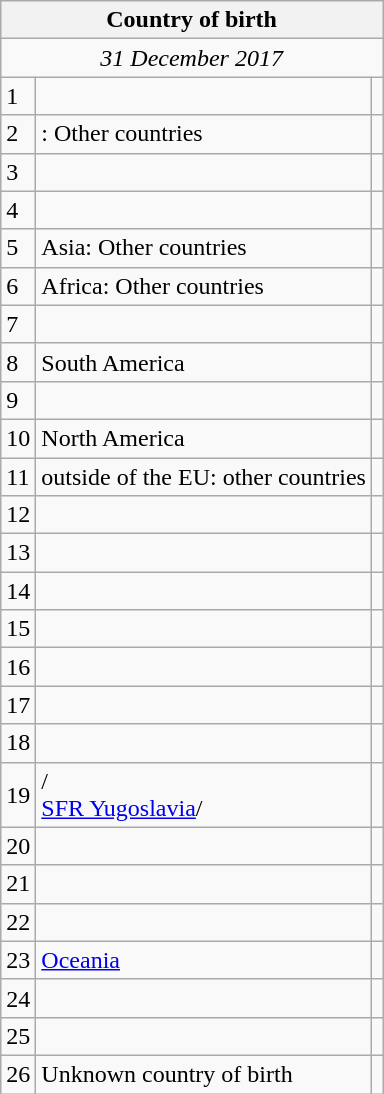<table class="wikitable collapsible collapsed">
<tr>
<th colspan=3>Country of birth</th>
</tr>
<tr>
<td colspan=3 style="text-align:center;"><em>31 December 2017</em></td>
</tr>
<tr>
<td>1</td>
<td></td>
<td align=right></td>
</tr>
<tr>
<td>2</td>
<td>: Other countries</td>
<td align=right></td>
</tr>
<tr>
<td>3</td>
<td></td>
<td align=right></td>
</tr>
<tr>
<td>4</td>
<td></td>
<td align=right></td>
</tr>
<tr>
<td>5</td>
<td>Asia: Other countries</td>
<td align=right></td>
</tr>
<tr>
<td>6</td>
<td>Africa: Other countries</td>
<td align=right></td>
</tr>
<tr>
<td>7</td>
<td></td>
<td align=right></td>
</tr>
<tr>
<td>8</td>
<td>South America</td>
<td align=right></td>
</tr>
<tr>
<td>9</td>
<td></td>
<td align=right></td>
</tr>
<tr>
<td>10</td>
<td>North America</td>
<td align=right></td>
</tr>
<tr>
<td>11</td>
<td> outside of the EU: other countries</td>
<td align=right></td>
</tr>
<tr>
<td>12</td>
<td></td>
<td align=right></td>
</tr>
<tr>
<td>13</td>
<td></td>
<td align=right></td>
</tr>
<tr>
<td>14</td>
<td></td>
<td align=right></td>
</tr>
<tr>
<td>15</td>
<td></td>
<td align=right></td>
</tr>
<tr>
<td>16</td>
<td></td>
<td align=right></td>
</tr>
<tr>
<td>17</td>
<td></td>
<td align=right></td>
</tr>
<tr>
<td>18</td>
<td></td>
<td align=right></td>
</tr>
<tr>
<td>19</td>
<td>/<br><a href='#'>SFR Yugoslavia</a>/</td>
<td align=right></td>
</tr>
<tr>
<td>20</td>
<td></td>
<td align=right></td>
</tr>
<tr>
<td>21</td>
<td></td>
<td align=right></td>
</tr>
<tr>
<td>22</td>
<td></td>
<td align=right></td>
</tr>
<tr>
<td>23</td>
<td><a href='#'>Oceania</a></td>
<td align=right></td>
</tr>
<tr>
<td>24</td>
<td></td>
<td align=right></td>
</tr>
<tr>
<td>25</td>
<td></td>
<td align=right></td>
</tr>
<tr>
<td>26</td>
<td>Unknown country of birth</td>
<td align=right></td>
</tr>
</table>
